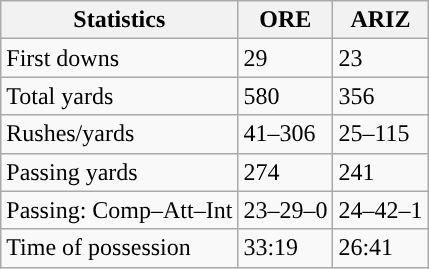<table class="wikitable" style="float: left;">
<tr>
<th>Statistics</th>
<th>ORE</th>
<th>ARIZ</th>
</tr>
<tr>
<td>First downs</td>
<td>29</td>
<td>23</td>
</tr>
<tr>
<td>Total yards</td>
<td>580</td>
<td>356</td>
</tr>
<tr>
<td>Rushes/yards</td>
<td>41–306</td>
<td>25–115</td>
</tr>
<tr>
<td>Passing yards</td>
<td>274</td>
<td>241</td>
</tr>
<tr>
<td>Passing: Comp–Att–Int</td>
<td>23–29–0</td>
<td>24–42–1</td>
</tr>
<tr>
<td>Time of possession</td>
<td>33:19</td>
<td>26:41</td>
</tr>
</table>
